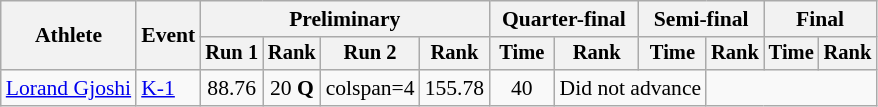<table class=wikitable style=font-size:90%;text-align:center>
<tr>
<th rowspan=2>Athlete</th>
<th rowspan=2>Event</th>
<th colspan=4>Preliminary</th>
<th colspan=2>Quarter-final</th>
<th colspan=2>Semi-final</th>
<th colspan=2>Final</th>
</tr>
<tr style=font-size:95%>
<th>Run 1</th>
<th>Rank</th>
<th>Run 2</th>
<th>Rank</th>
<th>Time</th>
<th>Rank</th>
<th>Time</th>
<th>Rank</th>
<th>Time</th>
<th>Rank</th>
</tr>
<tr>
<td align=left><a href='#'>Lorand Gjoshi</a></td>
<td align=left rowspan=3><a href='#'>K-1</a></td>
<td>88.76</td>
<td>20 <strong>Q</strong></td>
<td>colspan=4 </td>
<td>155.78</td>
<td>40</td>
<td colspan=2>Did not advance</td>
</tr>
</table>
